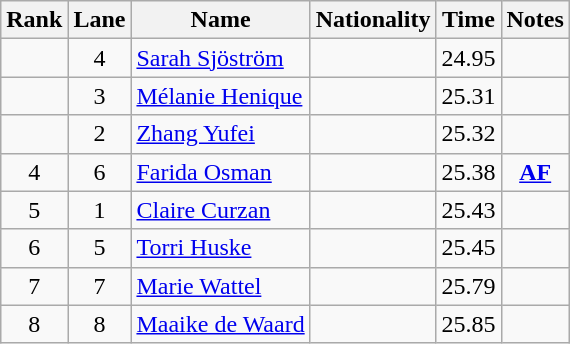<table class="wikitable sortable" style="text-align:center">
<tr>
<th>Rank</th>
<th>Lane</th>
<th>Name</th>
<th>Nationality</th>
<th>Time</th>
<th>Notes</th>
</tr>
<tr>
<td></td>
<td>4</td>
<td align=left><a href='#'>Sarah Sjöström</a></td>
<td align=left></td>
<td>24.95</td>
<td></td>
</tr>
<tr>
<td></td>
<td>3</td>
<td align=left><a href='#'>Mélanie Henique</a></td>
<td align=left></td>
<td>25.31</td>
<td></td>
</tr>
<tr>
<td></td>
<td>2</td>
<td align=left><a href='#'>Zhang Yufei</a></td>
<td align=left></td>
<td>25.32</td>
<td></td>
</tr>
<tr>
<td>4</td>
<td>6</td>
<td align=left><a href='#'>Farida Osman</a></td>
<td align=left></td>
<td>25.38</td>
<td><strong><a href='#'>AF</a></strong></td>
</tr>
<tr>
<td>5</td>
<td>1</td>
<td align=left><a href='#'>Claire Curzan</a></td>
<td align=left></td>
<td>25.43</td>
<td></td>
</tr>
<tr>
<td>6</td>
<td>5</td>
<td align=left><a href='#'>Torri Huske</a></td>
<td align=left></td>
<td>25.45</td>
<td></td>
</tr>
<tr>
<td>7</td>
<td>7</td>
<td align=left><a href='#'>Marie Wattel</a></td>
<td align=left></td>
<td>25.79</td>
<td></td>
</tr>
<tr>
<td>8</td>
<td>8</td>
<td align=left><a href='#'>Maaike de Waard</a></td>
<td align=left></td>
<td>25.85</td>
<td></td>
</tr>
</table>
